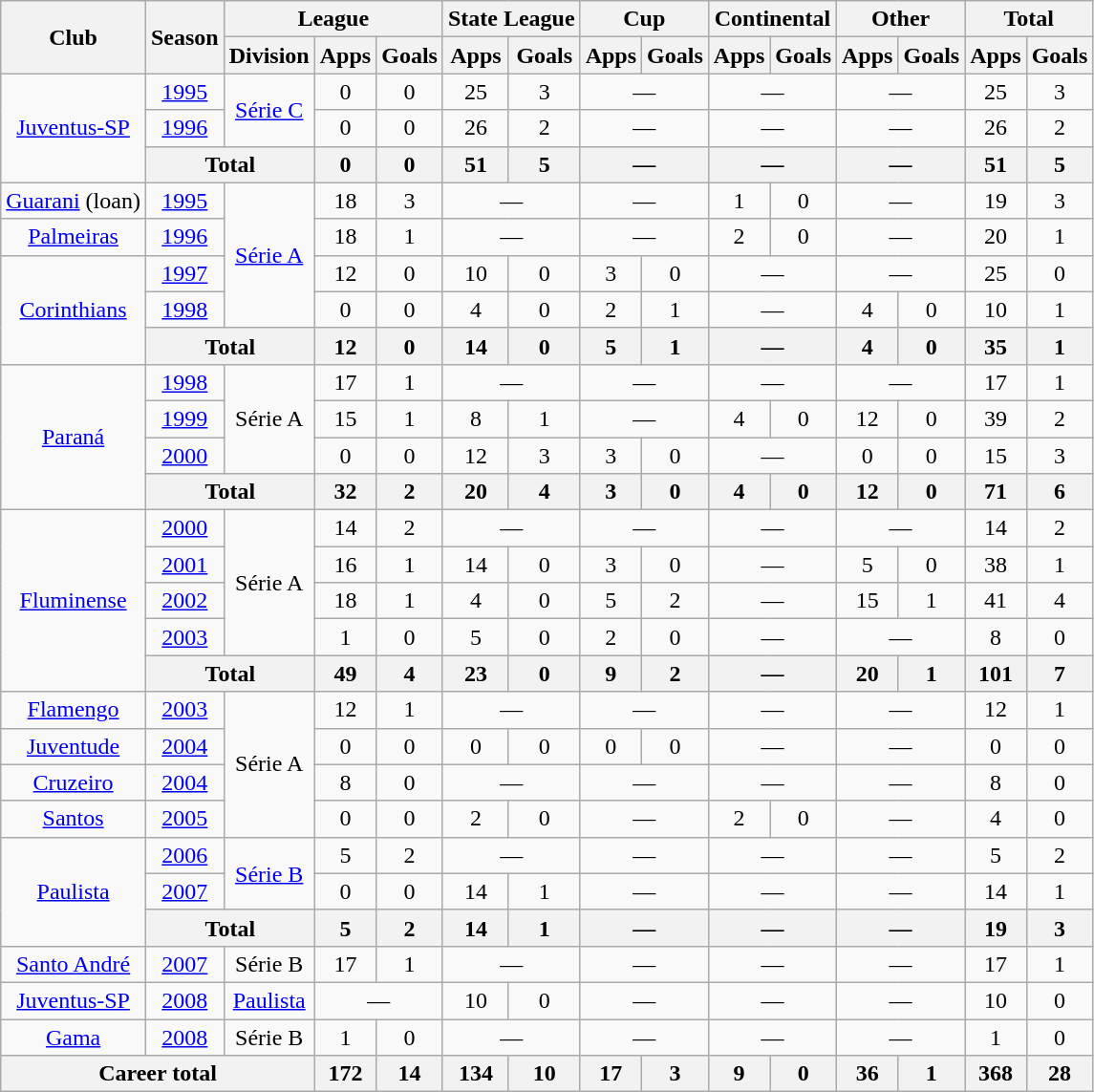<table class="wikitable" style="text-align: center;">
<tr>
<th rowspan="2">Club</th>
<th rowspan="2">Season</th>
<th colspan="3">League</th>
<th colspan="2">State League</th>
<th colspan="2">Cup</th>
<th colspan="2">Continental</th>
<th colspan="2">Other</th>
<th colspan="2">Total</th>
</tr>
<tr>
<th>Division</th>
<th>Apps</th>
<th>Goals</th>
<th>Apps</th>
<th>Goals</th>
<th>Apps</th>
<th>Goals</th>
<th>Apps</th>
<th>Goals</th>
<th>Apps</th>
<th>Goals</th>
<th>Apps</th>
<th>Goals</th>
</tr>
<tr>
<td rowspan="3" valign="center"><a href='#'>Juventus-SP</a></td>
<td><a href='#'>1995</a></td>
<td rowspan="2"><a href='#'>Série C</a></td>
<td>0</td>
<td>0</td>
<td>25</td>
<td>3</td>
<td colspan="2">—</td>
<td colspan="2">—</td>
<td colspan="2">—</td>
<td>25</td>
<td>3</td>
</tr>
<tr>
<td><a href='#'>1996</a></td>
<td>0</td>
<td>0</td>
<td>26</td>
<td>2</td>
<td colspan="2">—</td>
<td colspan="2">—</td>
<td colspan="2">—</td>
<td>26</td>
<td>2</td>
</tr>
<tr>
<th colspan="2">Total</th>
<th>0</th>
<th>0</th>
<th>51</th>
<th>5</th>
<th colspan="2">—</th>
<th colspan="2">—</th>
<th colspan="2">—</th>
<th>51</th>
<th>5</th>
</tr>
<tr>
<td valign="center"><a href='#'>Guarani</a> (loan)</td>
<td><a href='#'>1995</a></td>
<td rowspan="4"><a href='#'>Série A</a></td>
<td>18</td>
<td>3</td>
<td colspan="2">—</td>
<td colspan="2">—</td>
<td>1</td>
<td>0</td>
<td colspan="2">—</td>
<td>19</td>
<td>3</td>
</tr>
<tr>
<td valign="center"><a href='#'>Palmeiras</a></td>
<td><a href='#'>1996</a></td>
<td>18</td>
<td>1</td>
<td colspan="2">—</td>
<td colspan="2">—</td>
<td>2</td>
<td>0</td>
<td colspan="2">—</td>
<td>20</td>
<td>1</td>
</tr>
<tr>
<td rowspan="3" valign="center"><a href='#'>Corinthians</a></td>
<td><a href='#'>1997</a></td>
<td>12</td>
<td>0</td>
<td>10</td>
<td>0</td>
<td>3</td>
<td>0</td>
<td colspan="2">—</td>
<td colspan="2">—</td>
<td>25</td>
<td>0</td>
</tr>
<tr>
<td><a href='#'>1998</a></td>
<td>0</td>
<td>0</td>
<td>4</td>
<td>0</td>
<td>2</td>
<td>1</td>
<td colspan="2">—</td>
<td>4</td>
<td>0</td>
<td>10</td>
<td>1</td>
</tr>
<tr>
<th colspan="2">Total</th>
<th>12</th>
<th>0</th>
<th>14</th>
<th>0</th>
<th>5</th>
<th>1</th>
<th colspan="2">—</th>
<th>4</th>
<th>0</th>
<th>35</th>
<th>1</th>
</tr>
<tr>
<td rowspan="4" valign="center"><a href='#'>Paraná</a></td>
<td><a href='#'>1998</a></td>
<td rowspan="3">Série A</td>
<td>17</td>
<td>1</td>
<td colspan="2">—</td>
<td colspan="2">—</td>
<td colspan="2">—</td>
<td colspan="2">—</td>
<td>17</td>
<td>1</td>
</tr>
<tr>
<td><a href='#'>1999</a></td>
<td>15</td>
<td>1</td>
<td>8</td>
<td>1</td>
<td colspan="2">—</td>
<td>4</td>
<td>0</td>
<td>12</td>
<td>0</td>
<td>39</td>
<td>2</td>
</tr>
<tr>
<td><a href='#'>2000</a></td>
<td>0</td>
<td>0</td>
<td>12</td>
<td>3</td>
<td>3</td>
<td>0</td>
<td colspan="2">—</td>
<td>0</td>
<td>0</td>
<td>15</td>
<td>3</td>
</tr>
<tr>
<th colspan="2">Total</th>
<th>32</th>
<th>2</th>
<th>20</th>
<th>4</th>
<th>3</th>
<th>0</th>
<th>4</th>
<th>0</th>
<th>12</th>
<th>0</th>
<th>71</th>
<th>6</th>
</tr>
<tr>
<td rowspan="5" valign="center"><a href='#'>Fluminense</a></td>
<td><a href='#'>2000</a></td>
<td rowspan="4">Série A</td>
<td>14</td>
<td>2</td>
<td colspan="2">—</td>
<td colspan="2">—</td>
<td colspan="2">—</td>
<td colspan="2">—</td>
<td>14</td>
<td>2</td>
</tr>
<tr>
<td><a href='#'>2001</a></td>
<td>16</td>
<td>1</td>
<td>14</td>
<td>0</td>
<td>3</td>
<td>0</td>
<td colspan="2">—</td>
<td>5</td>
<td>0</td>
<td>38</td>
<td>1</td>
</tr>
<tr>
<td><a href='#'>2002</a></td>
<td>18</td>
<td>1</td>
<td>4</td>
<td>0</td>
<td>5</td>
<td>2</td>
<td colspan="2">—</td>
<td>15</td>
<td>1</td>
<td>41</td>
<td>4</td>
</tr>
<tr>
<td><a href='#'>2003</a></td>
<td>1</td>
<td>0</td>
<td>5</td>
<td>0</td>
<td>2</td>
<td>0</td>
<td colspan="2">—</td>
<td colspan="2">—</td>
<td>8</td>
<td>0</td>
</tr>
<tr>
<th colspan="2">Total</th>
<th>49</th>
<th>4</th>
<th>23</th>
<th>0</th>
<th>9</th>
<th>2</th>
<th colspan="2">—</th>
<th>20</th>
<th>1</th>
<th>101</th>
<th>7</th>
</tr>
<tr>
<td valign="center"><a href='#'>Flamengo</a></td>
<td><a href='#'>2003</a></td>
<td rowspan="4">Série A</td>
<td>12</td>
<td>1</td>
<td colspan="2">—</td>
<td colspan="2">—</td>
<td colspan="2">—</td>
<td colspan="2">—</td>
<td>12</td>
<td>1</td>
</tr>
<tr>
<td valign="center"><a href='#'>Juventude</a></td>
<td><a href='#'>2004</a></td>
<td>0</td>
<td>0</td>
<td>0</td>
<td>0</td>
<td>0</td>
<td>0</td>
<td colspan="2">—</td>
<td colspan="2">—</td>
<td>0</td>
<td>0</td>
</tr>
<tr>
<td valign="center"><a href='#'>Cruzeiro</a></td>
<td><a href='#'>2004</a></td>
<td>8</td>
<td>0</td>
<td colspan="2">—</td>
<td colspan="2">—</td>
<td colspan="2">—</td>
<td colspan="2">—</td>
<td>8</td>
<td>0</td>
</tr>
<tr>
<td valign="center"><a href='#'>Santos</a></td>
<td><a href='#'>2005</a></td>
<td>0</td>
<td>0</td>
<td>2</td>
<td>0</td>
<td colspan="2">—</td>
<td>2</td>
<td>0</td>
<td colspan="2">—</td>
<td>4</td>
<td>0</td>
</tr>
<tr>
<td rowspan="3" valign="center"><a href='#'>Paulista</a></td>
<td><a href='#'>2006</a></td>
<td rowspan="2"><a href='#'>Série B</a></td>
<td>5</td>
<td>2</td>
<td colspan="2">—</td>
<td colspan="2">—</td>
<td colspan="2">—</td>
<td colspan="2">—</td>
<td>5</td>
<td>2</td>
</tr>
<tr>
<td><a href='#'>2007</a></td>
<td>0</td>
<td>0</td>
<td>14</td>
<td>1</td>
<td colspan="2">—</td>
<td colspan="2">—</td>
<td colspan="2">—</td>
<td>14</td>
<td>1</td>
</tr>
<tr>
<th colspan="2">Total</th>
<th>5</th>
<th>2</th>
<th>14</th>
<th>1</th>
<th colspan="2">—</th>
<th colspan="2">—</th>
<th colspan="2">—</th>
<th>19</th>
<th>3</th>
</tr>
<tr>
<td valign="center"><a href='#'>Santo André</a></td>
<td><a href='#'>2007</a></td>
<td>Série B</td>
<td>17</td>
<td>1</td>
<td colspan="2">—</td>
<td colspan="2">—</td>
<td colspan="2">—</td>
<td colspan="2">—</td>
<td>17</td>
<td>1</td>
</tr>
<tr>
<td valign="center"><a href='#'>Juventus-SP</a></td>
<td><a href='#'>2008</a></td>
<td><a href='#'>Paulista</a></td>
<td colspan="2">—</td>
<td>10</td>
<td>0</td>
<td colspan="2">—</td>
<td colspan="2">—</td>
<td colspan="2">—</td>
<td>10</td>
<td>0</td>
</tr>
<tr>
<td valign="center"><a href='#'>Gama</a></td>
<td><a href='#'>2008</a></td>
<td>Série B</td>
<td>1</td>
<td>0</td>
<td colspan="2">—</td>
<td colspan="2">—</td>
<td colspan="2">—</td>
<td colspan="2">—</td>
<td>1</td>
<td>0</td>
</tr>
<tr>
<th colspan="3"><strong>Career total</strong></th>
<th>172</th>
<th>14</th>
<th>134</th>
<th>10</th>
<th>17</th>
<th>3</th>
<th>9</th>
<th>0</th>
<th>36</th>
<th>1</th>
<th>368</th>
<th>28</th>
</tr>
</table>
